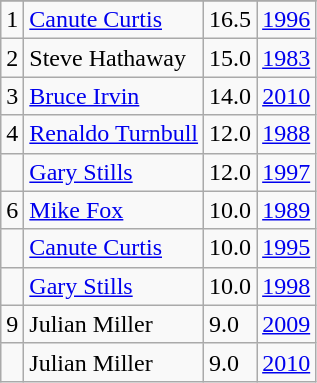<table class="wikitable">
<tr>
</tr>
<tr>
<td>1</td>
<td><a href='#'>Canute Curtis</a></td>
<td>16.5</td>
<td><a href='#'>1996</a></td>
</tr>
<tr>
<td>2</td>
<td>Steve Hathaway</td>
<td>15.0</td>
<td><a href='#'>1983</a></td>
</tr>
<tr>
<td>3</td>
<td><a href='#'>Bruce Irvin</a></td>
<td>14.0</td>
<td><a href='#'>2010</a></td>
</tr>
<tr>
<td>4</td>
<td><a href='#'>Renaldo Turnbull</a></td>
<td>12.0</td>
<td><a href='#'>1988</a></td>
</tr>
<tr>
<td></td>
<td><a href='#'>Gary Stills</a></td>
<td>12.0</td>
<td><a href='#'>1997</a></td>
</tr>
<tr>
<td>6</td>
<td><a href='#'>Mike Fox</a></td>
<td>10.0</td>
<td><a href='#'>1989</a></td>
</tr>
<tr>
<td></td>
<td><a href='#'>Canute Curtis</a></td>
<td>10.0</td>
<td><a href='#'>1995</a></td>
</tr>
<tr>
<td></td>
<td><a href='#'>Gary Stills</a></td>
<td>10.0</td>
<td><a href='#'>1998</a></td>
</tr>
<tr>
<td>9</td>
<td>Julian Miller</td>
<td>9.0</td>
<td><a href='#'>2009</a></td>
</tr>
<tr>
<td></td>
<td>Julian Miller</td>
<td>9.0</td>
<td><a href='#'>2010</a></td>
</tr>
</table>
